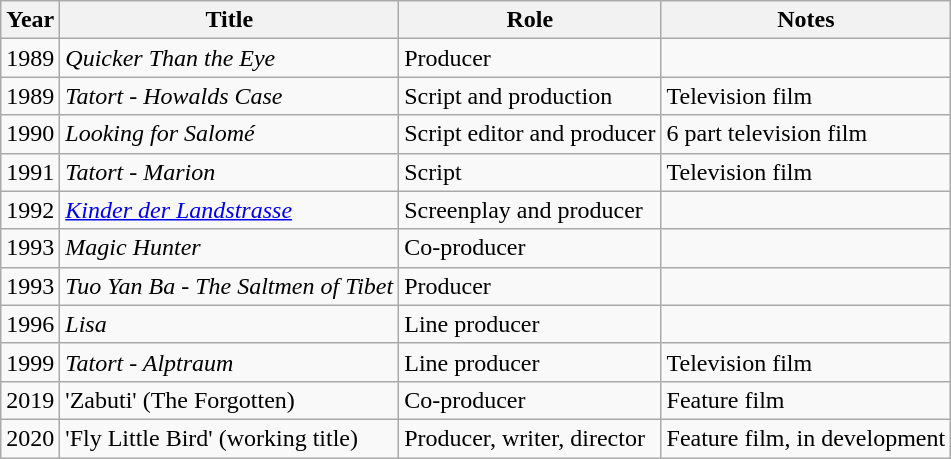<table class="wikitable sortable">
<tr>
<th>Year</th>
<th>Title</th>
<th>Role</th>
<th class="unsortable">Notes</th>
</tr>
<tr>
<td>1989</td>
<td><em>Quicker Than the Eye</em></td>
<td>Producer</td>
<td></td>
</tr>
<tr>
<td>1989</td>
<td><em>Tatort - Howalds Case</em></td>
<td>Script and production</td>
<td>Television film</td>
</tr>
<tr>
<td>1990</td>
<td><em>Looking for Salomé</em></td>
<td>Script editor and producer</td>
<td>6 part television film</td>
</tr>
<tr>
<td>1991</td>
<td><em>Tatort - Marion</em></td>
<td>Script</td>
<td>Television film</td>
</tr>
<tr>
<td>1992</td>
<td><em><a href='#'>Kinder der Landstrasse</a></em></td>
<td>Screenplay and producer</td>
<td></td>
</tr>
<tr>
<td>1993</td>
<td><em>Magic Hunter</em></td>
<td>Co-producer</td>
<td></td>
</tr>
<tr>
<td>1993</td>
<td><em>Tuo Yan Ba - The Saltmen of Tibet</em></td>
<td>Producer</td>
<td></td>
</tr>
<tr>
<td>1996</td>
<td><em>Lisa</em></td>
<td>Line producer</td>
<td></td>
</tr>
<tr>
<td>1999</td>
<td><em>Tatort - Alptraum</em></td>
<td>Line producer</td>
<td>Television film</td>
</tr>
<tr>
<td>2019</td>
<td>'Zabuti' (The Forgotten)</td>
<td>Co-producer</td>
<td>Feature film</td>
</tr>
<tr>
<td>2020</td>
<td>'Fly Little Bird' (working title)</td>
<td>Producer, writer, director</td>
<td>Feature film, in development</td>
</tr>
</table>
